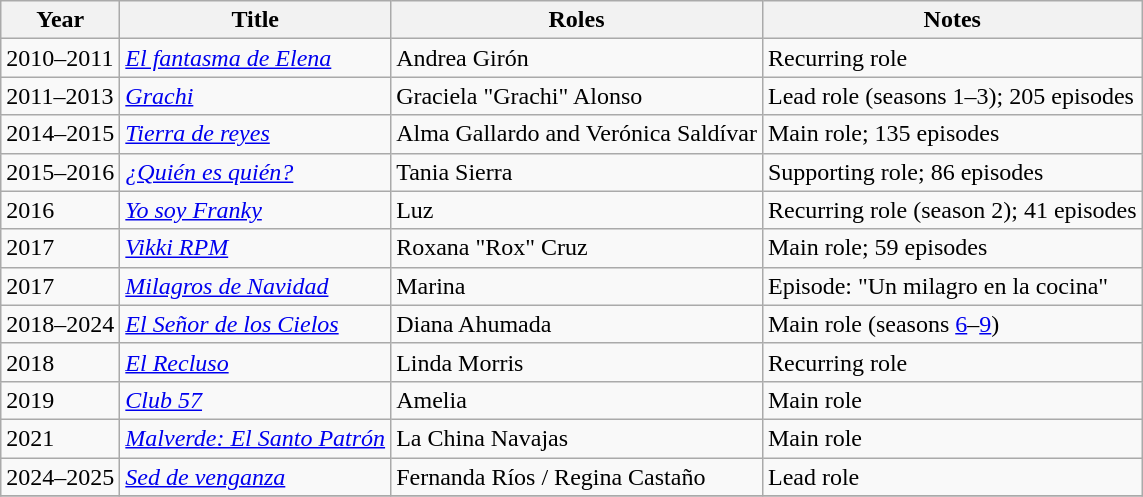<table class="wikitable sortable">
<tr>
<th>Year</th>
<th>Title</th>
<th>Roles</th>
<th>Notes</th>
</tr>
<tr>
<td>2010–2011</td>
<td><em><a href='#'>El fantasma de Elena</a></em></td>
<td>Andrea Girón</td>
<td>Recurring role</td>
</tr>
<tr>
<td>2011–2013</td>
<td><em><a href='#'>Grachi</a></em></td>
<td>Graciela "Grachi" Alonso</td>
<td>Lead role (seasons 1–3); 205 episodes</td>
</tr>
<tr>
<td>2014–2015</td>
<td><em><a href='#'>Tierra de reyes</a></em></td>
<td>Alma Gallardo and Verónica Saldívar</td>
<td>Main role; 135 episodes</td>
</tr>
<tr>
<td>2015–2016</td>
<td><em><a href='#'>¿Quién es quién?</a></em></td>
<td>Tania Sierra</td>
<td>Supporting role; 86 episodes</td>
</tr>
<tr>
<td>2016</td>
<td><em><a href='#'>Yo soy Franky</a></em></td>
<td>Luz</td>
<td>Recurring role (season 2); 41 episodes</td>
</tr>
<tr>
<td>2017</td>
<td><em><a href='#'>Vikki RPM</a></em></td>
<td>Roxana "Rox" Cruz</td>
<td>Main role; 59 episodes</td>
</tr>
<tr>
<td>2017</td>
<td><em><a href='#'>Milagros de Navidad</a></em></td>
<td>Marina</td>
<td>Episode: "Un milagro en la cocina"</td>
</tr>
<tr>
<td>2018–2024</td>
<td><em><a href='#'>El Señor de los Cielos</a></em></td>
<td>Diana Ahumada</td>
<td>Main role (seasons <a href='#'>6</a>–<a href='#'>9</a>)</td>
</tr>
<tr>
<td>2018</td>
<td><em><a href='#'>El Recluso</a></em></td>
<td>Linda Morris</td>
<td>Recurring role</td>
</tr>
<tr>
<td>2019</td>
<td><em><a href='#'>Club 57</a></em></td>
<td>Amelia</td>
<td>Main role</td>
</tr>
<tr>
<td>2021</td>
<td><em><a href='#'>Malverde: El Santo Patrón</a></em></td>
<td>La China Navajas</td>
<td>Main role</td>
</tr>
<tr>
<td>2024–2025</td>
<td><em><a href='#'>Sed de venganza</a></em></td>
<td>Fernanda Ríos / Regina Castaño</td>
<td>Lead role</td>
</tr>
<tr>
</tr>
</table>
